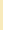<table class="toccolours floatright">
<tr>
<td style="background:#f8eaba; text-align:center;"><br><div></div></td>
</tr>
<tr>
<td><br></td>
</tr>
<tr>
</tr>
</table>
